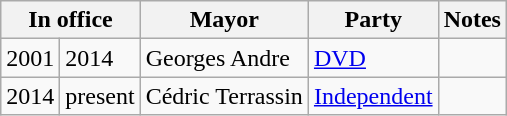<table class="wikitable">
<tr>
<th colspan="2">In office</th>
<th>Mayor</th>
<th>Party</th>
<th>Notes</th>
</tr>
<tr>
<td>2001</td>
<td>2014</td>
<td>Georges Andre</td>
<td><a href='#'>DVD</a></td>
<td></td>
</tr>
<tr>
<td>2014</td>
<td>present</td>
<td>Cédric Terrassin</td>
<td><a href='#'>Independent</a></td>
<td></td>
</tr>
</table>
